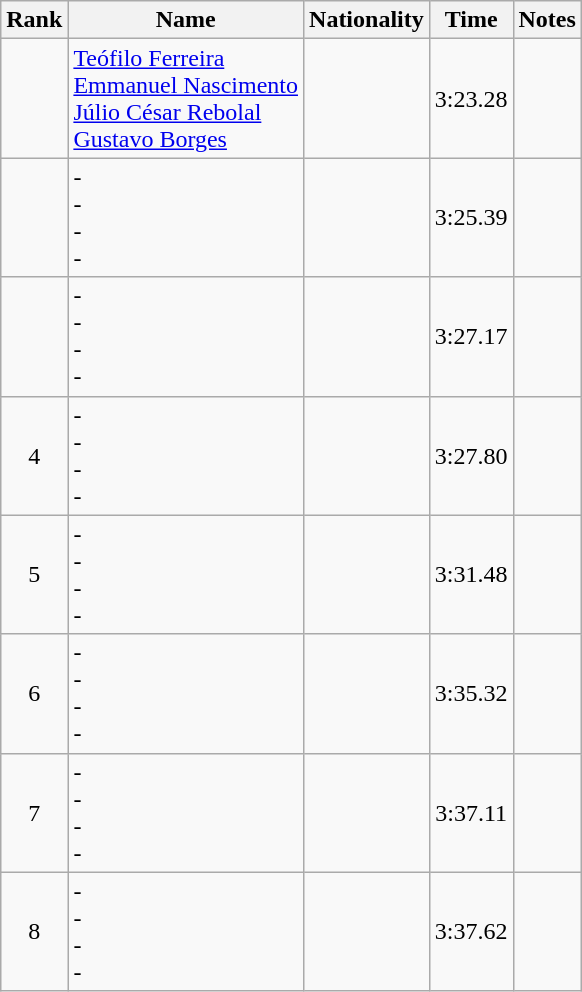<table class="wikitable sortable" style="text-align:center">
<tr>
<th>Rank</th>
<th>Name</th>
<th>Nationality</th>
<th>Time</th>
<th>Notes</th>
</tr>
<tr>
<td></td>
<td align=left><a href='#'>Teófilo Ferreira</a> <br> <a href='#'>Emmanuel Nascimento</a> <br> <a href='#'>Júlio César Rebolal</a> <br> <a href='#'>Gustavo Borges</a></td>
<td align=left></td>
<td>3:23.28</td>
<td></td>
</tr>
<tr>
<td></td>
<td align=left>- <br> - <br> - <br> -</td>
<td align=left></td>
<td>3:25.39</td>
<td></td>
</tr>
<tr>
<td></td>
<td align=left>- <br> - <br> - <br> -</td>
<td align=left></td>
<td>3:27.17</td>
<td></td>
</tr>
<tr>
<td>4</td>
<td align=left>- <br> - <br> - <br> -</td>
<td align=left></td>
<td>3:27.80</td>
<td></td>
</tr>
<tr>
<td>5</td>
<td align=left>- <br> - <br> - <br> -</td>
<td align=left></td>
<td>3:31.48</td>
<td></td>
</tr>
<tr>
<td>6</td>
<td align=left>- <br> - <br> - <br> -</td>
<td align=left></td>
<td>3:35.32</td>
<td></td>
</tr>
<tr>
<td>7</td>
<td align=left>- <br> - <br> - <br> -</td>
<td align=left></td>
<td>3:37.11</td>
<td></td>
</tr>
<tr>
<td>8</td>
<td align=left>- <br> - <br> - <br> -</td>
<td align=left></td>
<td>3:37.62</td>
<td></td>
</tr>
</table>
